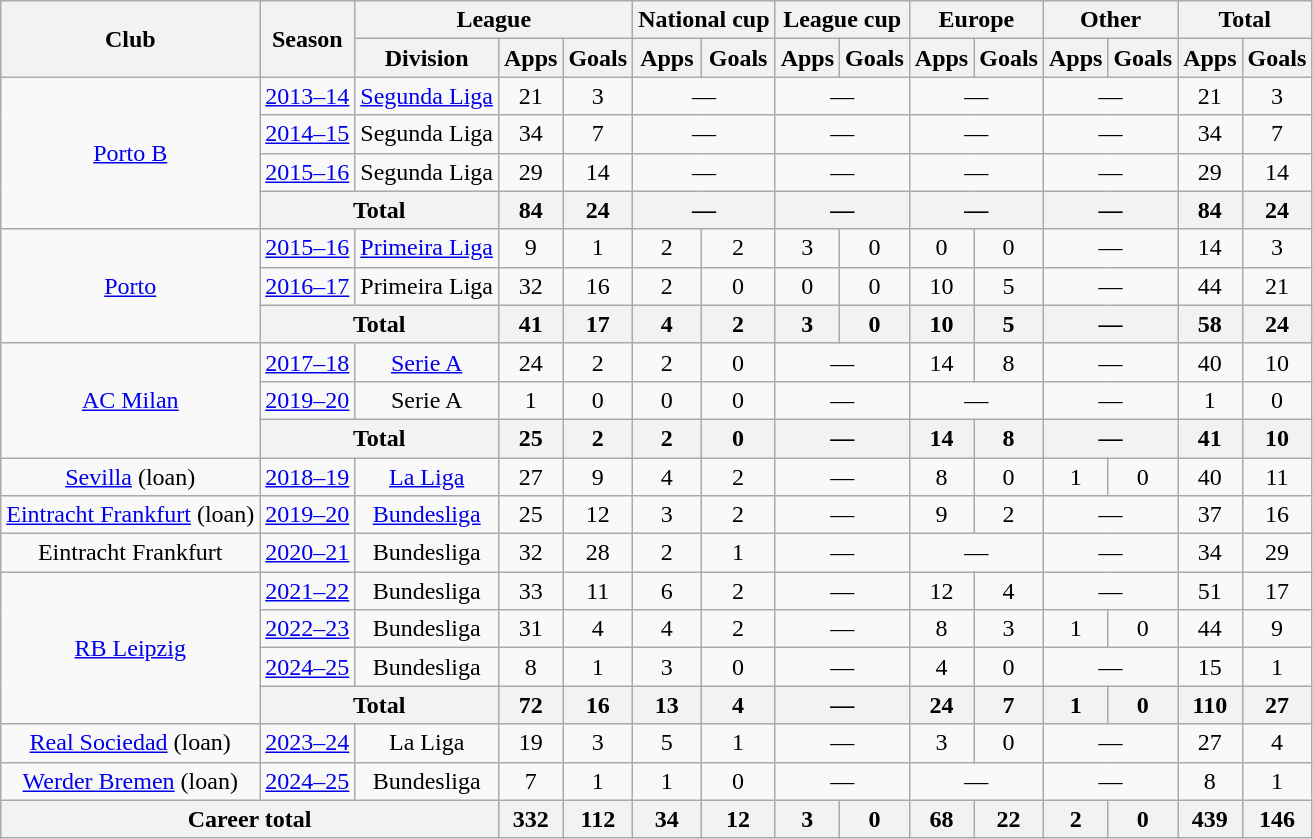<table class="wikitable" style="text-align:center">
<tr>
<th rowspan="2">Club</th>
<th rowspan="2">Season</th>
<th colspan="3">League</th>
<th colspan="2">National cup</th>
<th colspan="2">League cup</th>
<th colspan="2">Europe</th>
<th colspan="2">Other</th>
<th colspan="2">Total</th>
</tr>
<tr>
<th>Division</th>
<th>Apps</th>
<th>Goals</th>
<th>Apps</th>
<th>Goals</th>
<th>Apps</th>
<th>Goals</th>
<th>Apps</th>
<th>Goals</th>
<th>Apps</th>
<th>Goals</th>
<th>Apps</th>
<th>Goals</th>
</tr>
<tr>
<td rowspan="4"><a href='#'>Porto B</a></td>
<td><a href='#'>2013–14</a></td>
<td><a href='#'>Segunda Liga</a></td>
<td>21</td>
<td>3</td>
<td colspan="2">—</td>
<td colspan="2">—</td>
<td colspan="2">—</td>
<td colspan="2">—</td>
<td>21</td>
<td>3</td>
</tr>
<tr>
<td><a href='#'>2014–15</a></td>
<td>Segunda Liga</td>
<td>34</td>
<td>7</td>
<td colspan="2">—</td>
<td colspan="2">—</td>
<td colspan="2">—</td>
<td colspan="2">—</td>
<td>34</td>
<td>7</td>
</tr>
<tr>
<td><a href='#'>2015–16</a></td>
<td>Segunda Liga</td>
<td>29</td>
<td>14</td>
<td colspan="2">—</td>
<td colspan="2">—</td>
<td colspan="2">—</td>
<td colspan="2">—</td>
<td>29</td>
<td>14</td>
</tr>
<tr>
<th colspan="2">Total</th>
<th>84</th>
<th>24</th>
<th colspan="2">—</th>
<th colspan="2">—</th>
<th colspan="2">—</th>
<th colspan="2">—</th>
<th>84</th>
<th>24</th>
</tr>
<tr>
<td rowspan="3"><a href='#'>Porto</a></td>
<td><a href='#'>2015–16</a></td>
<td><a href='#'>Primeira Liga</a></td>
<td>9</td>
<td>1</td>
<td>2</td>
<td>2</td>
<td>3</td>
<td>0</td>
<td>0</td>
<td>0</td>
<td colspan="2">—</td>
<td>14</td>
<td>3</td>
</tr>
<tr>
<td><a href='#'>2016–17</a></td>
<td>Primeira Liga</td>
<td>32</td>
<td>16</td>
<td>2</td>
<td>0</td>
<td>0</td>
<td>0</td>
<td>10</td>
<td>5</td>
<td colspan="2">—</td>
<td>44</td>
<td>21</td>
</tr>
<tr>
<th colspan="2">Total</th>
<th>41</th>
<th>17</th>
<th>4</th>
<th>2</th>
<th>3</th>
<th>0</th>
<th>10</th>
<th>5</th>
<th colspan="2">—</th>
<th>58</th>
<th>24</th>
</tr>
<tr>
<td rowspan="3"><a href='#'>AC Milan</a></td>
<td><a href='#'>2017–18</a></td>
<td><a href='#'>Serie A</a></td>
<td>24</td>
<td>2</td>
<td>2</td>
<td>0</td>
<td colspan="2">—</td>
<td>14</td>
<td>8</td>
<td colspan="2">—</td>
<td>40</td>
<td>10</td>
</tr>
<tr>
<td><a href='#'>2019–20</a></td>
<td>Serie A</td>
<td>1</td>
<td>0</td>
<td>0</td>
<td>0</td>
<td colspan="2">—</td>
<td colspan="2">—</td>
<td colspan="2">—</td>
<td>1</td>
<td>0</td>
</tr>
<tr>
<th colspan="2">Total</th>
<th>25</th>
<th>2</th>
<th>2</th>
<th>0</th>
<th colspan="2">—</th>
<th>14</th>
<th>8</th>
<th colspan="2">—</th>
<th>41</th>
<th>10</th>
</tr>
<tr>
<td><a href='#'>Sevilla</a> (loan)</td>
<td><a href='#'>2018–19</a></td>
<td><a href='#'>La Liga</a></td>
<td>27</td>
<td>9</td>
<td>4</td>
<td>2</td>
<td colspan="2">—</td>
<td>8</td>
<td>0</td>
<td>1</td>
<td>0</td>
<td>40</td>
<td>11</td>
</tr>
<tr>
<td><a href='#'>Eintracht Frankfurt</a> (loan)</td>
<td><a href='#'>2019–20</a></td>
<td><a href='#'>Bundesliga</a></td>
<td>25</td>
<td>12</td>
<td>3</td>
<td>2</td>
<td colspan="2">—</td>
<td>9</td>
<td>2</td>
<td colspan="2">—</td>
<td>37</td>
<td>16</td>
</tr>
<tr>
<td>Eintracht Frankfurt</td>
<td><a href='#'>2020–21</a></td>
<td>Bundesliga</td>
<td>32</td>
<td>28</td>
<td>2</td>
<td>1</td>
<td colspan="2">—</td>
<td colspan="2">—</td>
<td colspan="2">—</td>
<td>34</td>
<td>29</td>
</tr>
<tr>
<td rowspan="4"><a href='#'>RB Leipzig</a></td>
<td><a href='#'>2021–22</a></td>
<td>Bundesliga</td>
<td>33</td>
<td>11</td>
<td>6</td>
<td>2</td>
<td colspan="2">—</td>
<td>12</td>
<td>4</td>
<td colspan="2">—</td>
<td>51</td>
<td>17</td>
</tr>
<tr>
<td><a href='#'>2022–23</a></td>
<td>Bundesliga</td>
<td>31</td>
<td>4</td>
<td>4</td>
<td>2</td>
<td colspan="2">—</td>
<td>8</td>
<td>3</td>
<td>1</td>
<td>0</td>
<td>44</td>
<td>9</td>
</tr>
<tr>
<td><a href='#'>2024–25</a></td>
<td>Bundesliga</td>
<td>8</td>
<td>1</td>
<td>3</td>
<td>0</td>
<td colspan="2">—</td>
<td>4</td>
<td>0</td>
<td colspan="2">—</td>
<td>15</td>
<td>1</td>
</tr>
<tr>
<th colspan="2">Total</th>
<th>72</th>
<th>16</th>
<th>13</th>
<th>4</th>
<th colspan="2">—</th>
<th>24</th>
<th>7</th>
<th>1</th>
<th>0</th>
<th>110</th>
<th>27</th>
</tr>
<tr>
<td><a href='#'>Real Sociedad</a> (loan)</td>
<td><a href='#'>2023–24</a></td>
<td>La Liga</td>
<td>19</td>
<td>3</td>
<td>5</td>
<td>1</td>
<td colspan="2">—</td>
<td>3</td>
<td>0</td>
<td colspan="2">—</td>
<td>27</td>
<td>4</td>
</tr>
<tr>
<td><a href='#'>Werder Bremen</a> (loan)</td>
<td><a href='#'>2024–25</a></td>
<td>Bundesliga</td>
<td>7</td>
<td>1</td>
<td>1</td>
<td>0</td>
<td colspan="2">—</td>
<td colspan="2">—</td>
<td colspan="2">—</td>
<td>8</td>
<td>1</td>
</tr>
<tr>
<th colspan="3">Career total</th>
<th>332</th>
<th>112</th>
<th>34</th>
<th>12</th>
<th>3</th>
<th>0</th>
<th>68</th>
<th>22</th>
<th>2</th>
<th>0</th>
<th>439</th>
<th>146</th>
</tr>
</table>
